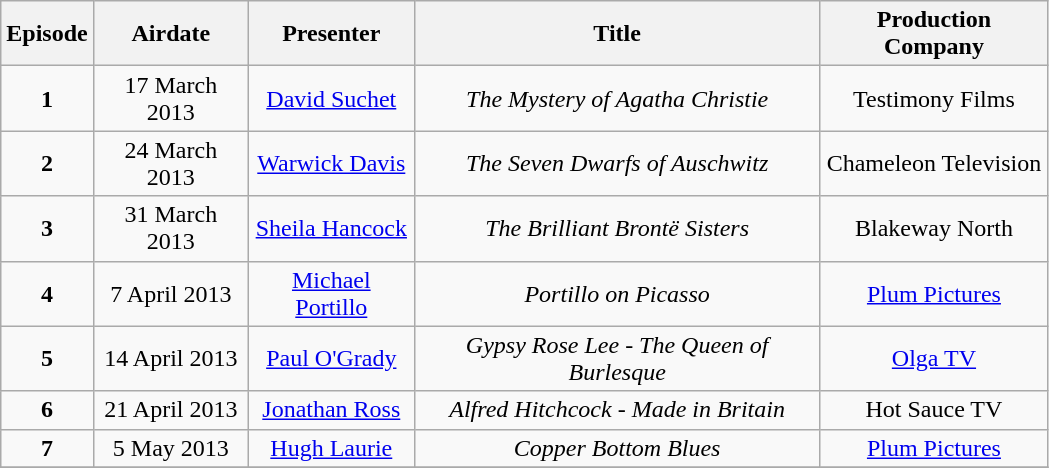<table class="wikitable" width="699" style="text-align:center;">
<tr>
<th>Episode</th>
<th>Airdate</th>
<th>Presenter</th>
<th>Title</th>
<th>Production Company</th>
</tr>
<tr>
<td><strong>1</strong></td>
<td>17 March 2013</td>
<td><a href='#'>David Suchet</a></td>
<td><em>The Mystery of Agatha Christie</em></td>
<td>Testimony Films</td>
</tr>
<tr>
<td><strong>2</strong></td>
<td>24 March 2013</td>
<td><a href='#'>Warwick Davis</a></td>
<td><em>The Seven Dwarfs of Auschwitz</em></td>
<td>Chameleon Television</td>
</tr>
<tr>
<td><strong>3</strong></td>
<td>31 March 2013</td>
<td><a href='#'>Sheila Hancock</a></td>
<td><em>The Brilliant Brontë Sisters</em></td>
<td>Blakeway North</td>
</tr>
<tr>
<td><strong>4</strong></td>
<td>7 April 2013</td>
<td><a href='#'>Michael Portillo</a></td>
<td><em>Portillo on Picasso</em></td>
<td><a href='#'>Plum Pictures</a></td>
</tr>
<tr>
<td><strong>5</strong></td>
<td>14 April 2013</td>
<td><a href='#'>Paul O'Grady</a></td>
<td><em>Gypsy Rose Lee - The Queen of Burlesque</em></td>
<td><a href='#'>Olga TV</a></td>
</tr>
<tr>
<td><strong>6</strong></td>
<td>21 April 2013</td>
<td><a href='#'>Jonathan Ross</a></td>
<td><em>Alfred Hitchcock - Made in Britain</em></td>
<td>Hot Sauce TV</td>
</tr>
<tr>
<td><strong>7</strong></td>
<td>5 May 2013</td>
<td><a href='#'>Hugh Laurie</a></td>
<td><em>Copper Bottom Blues</em></td>
<td><a href='#'>Plum Pictures</a></td>
</tr>
<tr>
</tr>
</table>
